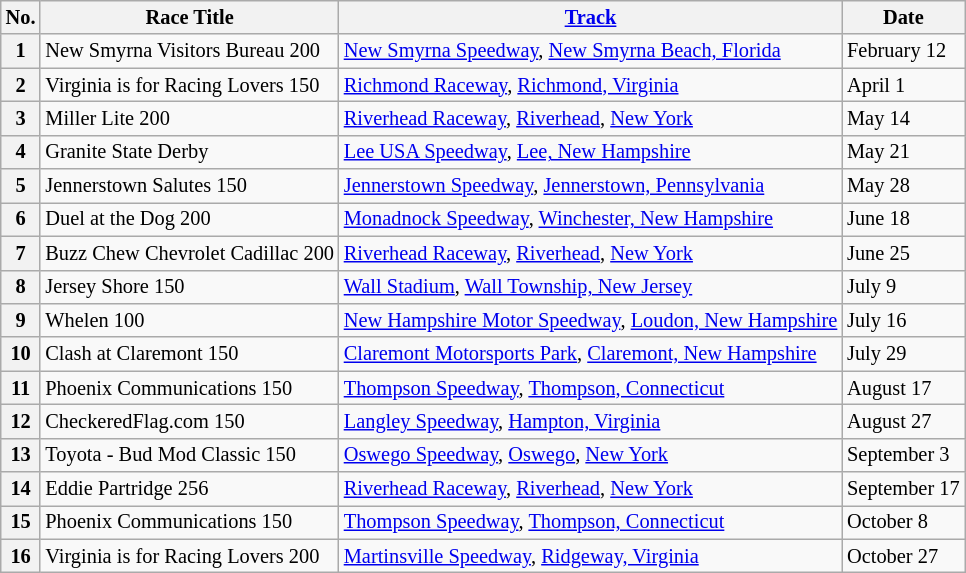<table class="wikitable" style="font-size:85%;">
<tr>
<th>No.</th>
<th>Race Title</th>
<th><a href='#'>Track</a></th>
<th>Date</th>
</tr>
<tr>
<th>1</th>
<td>New Smyrna Visitors Bureau 200</td>
<td><a href='#'>New Smyrna Speedway</a>, <a href='#'>New Smyrna Beach, Florida</a></td>
<td>February 12</td>
</tr>
<tr>
<th>2</th>
<td>Virginia is for Racing Lovers 150</td>
<td><a href='#'>Richmond Raceway</a>, <a href='#'>Richmond, Virginia</a></td>
<td>April 1</td>
</tr>
<tr>
<th>3</th>
<td>Miller Lite 200</td>
<td><a href='#'>Riverhead Raceway</a>, <a href='#'>Riverhead</a>, <a href='#'>New York</a></td>
<td>May 14</td>
</tr>
<tr>
<th>4</th>
<td>Granite State Derby</td>
<td><a href='#'>Lee USA Speedway</a>, <a href='#'>Lee, New Hampshire</a></td>
<td>May 21</td>
</tr>
<tr>
<th>5</th>
<td>Jennerstown Salutes 150</td>
<td><a href='#'>Jennerstown Speedway</a>, <a href='#'>Jennerstown, Pennsylvania</a></td>
<td>May 28</td>
</tr>
<tr>
<th>6</th>
<td>Duel at the Dog 200</td>
<td><a href='#'>Monadnock Speedway</a>, <a href='#'>Winchester, New Hampshire</a></td>
<td>June 18</td>
</tr>
<tr>
<th>7</th>
<td>Buzz Chew Chevrolet Cadillac 200</td>
<td><a href='#'>Riverhead Raceway</a>, <a href='#'>Riverhead</a>, <a href='#'>New York</a></td>
<td>June 25</td>
</tr>
<tr>
<th>8</th>
<td>Jersey Shore 150</td>
<td><a href='#'>Wall Stadium</a>, <a href='#'>Wall Township, New Jersey</a></td>
<td>July 9</td>
</tr>
<tr>
<th>9</th>
<td>Whelen 100</td>
<td><a href='#'>New Hampshire Motor Speedway</a>, <a href='#'>Loudon, New Hampshire</a></td>
<td>July 16</td>
</tr>
<tr>
<th>10</th>
<td>Clash at Claremont 150</td>
<td><a href='#'>Claremont Motorsports Park</a>, <a href='#'>Claremont, New Hampshire</a></td>
<td>July 29</td>
</tr>
<tr>
<th>11</th>
<td>Phoenix Communications 150</td>
<td><a href='#'>Thompson Speedway</a>, <a href='#'>Thompson, Connecticut</a></td>
<td>August 17</td>
</tr>
<tr>
<th>12</th>
<td>CheckeredFlag.com 150</td>
<td><a href='#'>Langley Speedway</a>, <a href='#'>Hampton, Virginia</a></td>
<td>August 27</td>
</tr>
<tr>
<th>13</th>
<td>Toyota - Bud Mod Classic 150</td>
<td><a href='#'>Oswego Speedway</a>, <a href='#'>Oswego</a>, <a href='#'>New York</a></td>
<td>September 3</td>
</tr>
<tr>
<th>14</th>
<td>Eddie Partridge 256</td>
<td><a href='#'>Riverhead Raceway</a>, <a href='#'>Riverhead</a>, <a href='#'>New York</a></td>
<td>September 17</td>
</tr>
<tr>
<th>15</th>
<td>Phoenix Communications 150</td>
<td><a href='#'>Thompson Speedway</a>, <a href='#'>Thompson, Connecticut</a></td>
<td>October 8</td>
</tr>
<tr>
<th>16</th>
<td>Virginia is for Racing Lovers 200</td>
<td><a href='#'>Martinsville Speedway</a>, <a href='#'>Ridgeway, Virginia</a></td>
<td>October 27</td>
</tr>
</table>
